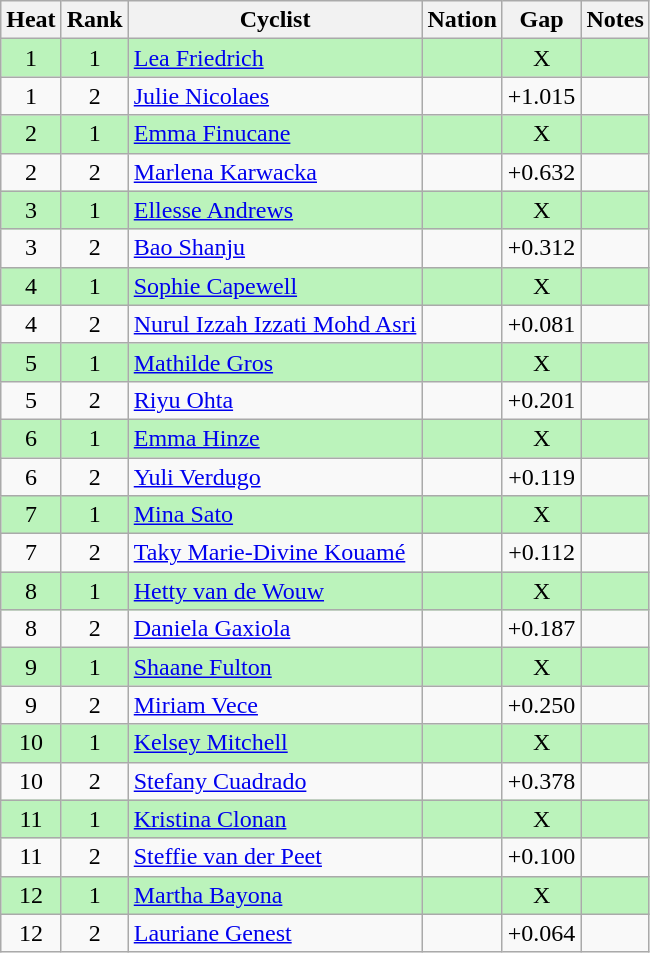<table class="wikitable sortable" style="text-align:center">
<tr>
<th>Heat</th>
<th>Rank</th>
<th>Cyclist</th>
<th>Nation</th>
<th>Gap</th>
<th>Notes</th>
</tr>
<tr bgcolor=#bbf3bb>
<td>1</td>
<td>1</td>
<td align=left><a href='#'>Lea Friedrich</a></td>
<td align=left></td>
<td>X</td>
<td></td>
</tr>
<tr>
<td>1</td>
<td>2</td>
<td align=left><a href='#'>Julie Nicolaes</a></td>
<td align=left></td>
<td>+1.015</td>
<td></td>
</tr>
<tr bgcolor=#bbf3bb>
<td>2</td>
<td>1</td>
<td align=left><a href='#'>Emma Finucane</a></td>
<td align=left></td>
<td>X</td>
<td></td>
</tr>
<tr>
<td>2</td>
<td>2</td>
<td align=left><a href='#'>Marlena Karwacka</a></td>
<td align=left></td>
<td>+0.632</td>
<td></td>
</tr>
<tr bgcolor=#bbf3bb>
<td>3</td>
<td>1</td>
<td align=left><a href='#'>Ellesse Andrews</a></td>
<td align=left></td>
<td>X</td>
<td></td>
</tr>
<tr>
<td>3</td>
<td>2</td>
<td align=left><a href='#'>Bao Shanju</a></td>
<td align=left></td>
<td>+0.312</td>
<td></td>
</tr>
<tr bgcolor=#bbf3bb>
<td>4</td>
<td>1</td>
<td align=left><a href='#'>Sophie Capewell</a></td>
<td align=left></td>
<td>X</td>
<td></td>
</tr>
<tr>
<td>4</td>
<td>2</td>
<td align=left><a href='#'>Nurul Izzah Izzati Mohd Asri</a></td>
<td align=left></td>
<td>+0.081</td>
<td></td>
</tr>
<tr bgcolor=#bbf3bb>
<td>5</td>
<td>1</td>
<td align=left><a href='#'>Mathilde Gros</a></td>
<td align=left></td>
<td>X</td>
<td></td>
</tr>
<tr>
<td>5</td>
<td>2</td>
<td align=left><a href='#'>Riyu Ohta</a></td>
<td align=left></td>
<td>+0.201</td>
<td></td>
</tr>
<tr bgcolor=#bbf3bb>
<td>6</td>
<td>1</td>
<td align=left><a href='#'>Emma Hinze</a></td>
<td align=left></td>
<td>X</td>
<td></td>
</tr>
<tr>
<td>6</td>
<td>2</td>
<td align=left><a href='#'>Yuli Verdugo</a></td>
<td align=left></td>
<td>+0.119</td>
<td></td>
</tr>
<tr bgcolor=#bbf3bb>
<td>7</td>
<td>1</td>
<td align=left><a href='#'>Mina Sato</a></td>
<td align=left></td>
<td>X</td>
<td></td>
</tr>
<tr>
<td>7</td>
<td>2</td>
<td align=left><a href='#'>Taky Marie-Divine Kouamé</a></td>
<td align=left></td>
<td>+0.112</td>
<td></td>
</tr>
<tr bgcolor=#bbf3bb>
<td>8</td>
<td>1</td>
<td align=left><a href='#'>Hetty van de Wouw</a></td>
<td align=left></td>
<td>X</td>
<td></td>
</tr>
<tr>
<td>8</td>
<td>2</td>
<td align=left><a href='#'>Daniela Gaxiola</a></td>
<td align=left></td>
<td>+0.187</td>
<td></td>
</tr>
<tr bgcolor=#bbf3bb>
<td>9</td>
<td>1</td>
<td align=left><a href='#'>Shaane Fulton</a></td>
<td align=left></td>
<td>X</td>
<td></td>
</tr>
<tr>
<td>9</td>
<td>2</td>
<td align=left><a href='#'>Miriam Vece</a></td>
<td align=left></td>
<td>+0.250</td>
<td></td>
</tr>
<tr bgcolor=#bbf3bb>
<td>10</td>
<td>1</td>
<td align=left><a href='#'>Kelsey Mitchell</a></td>
<td align=left></td>
<td>X</td>
<td></td>
</tr>
<tr>
<td>10</td>
<td>2</td>
<td align=left><a href='#'>Stefany Cuadrado</a></td>
<td align=left></td>
<td>+0.378</td>
<td></td>
</tr>
<tr bgcolor=#bbf3bb>
<td>11</td>
<td>1</td>
<td align=left><a href='#'>Kristina Clonan</a></td>
<td align=left></td>
<td>X</td>
<td></td>
</tr>
<tr>
<td>11</td>
<td>2</td>
<td align=left><a href='#'>Steffie van der Peet</a></td>
<td align=left></td>
<td>+0.100</td>
<td></td>
</tr>
<tr bgcolor=#bbf3bb>
<td>12</td>
<td>1</td>
<td align=left><a href='#'>Martha Bayona</a></td>
<td align=left></td>
<td>X</td>
<td></td>
</tr>
<tr>
<td>12</td>
<td>2</td>
<td align=left><a href='#'>Lauriane Genest</a></td>
<td align=left></td>
<td>+0.064</td>
<td></td>
</tr>
</table>
